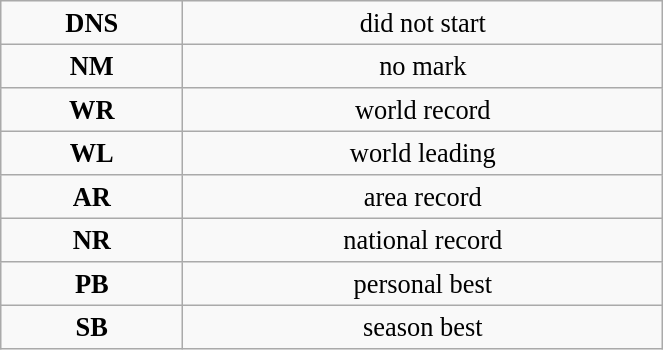<table class="wikitable" style=" text-align:center; font-size:110%;" width="35%">
<tr>
<td><strong>DNS</strong></td>
<td>did not start</td>
</tr>
<tr>
<td><strong>NM</strong></td>
<td>no mark</td>
</tr>
<tr>
<td><strong>WR</strong></td>
<td>world record</td>
</tr>
<tr>
<td><strong>WL</strong></td>
<td>world leading</td>
</tr>
<tr>
<td><strong>AR</strong></td>
<td>area record</td>
</tr>
<tr>
<td><strong>NR</strong></td>
<td>national record</td>
</tr>
<tr>
<td><strong>PB</strong></td>
<td>personal best</td>
</tr>
<tr>
<td><strong>SB</strong></td>
<td>season best</td>
</tr>
</table>
